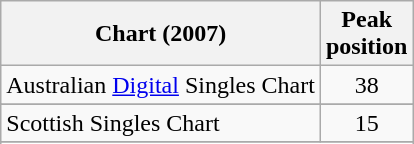<table class="wikitable sortable">
<tr>
<th>Chart (2007)</th>
<th>Peak<br>position</th>
</tr>
<tr>
<td>Australian <a href='#'>Digital</a> Singles Chart</td>
<td align="center">38</td>
</tr>
<tr>
</tr>
<tr>
</tr>
<tr>
</tr>
<tr>
</tr>
<tr>
</tr>
<tr>
</tr>
<tr>
<td>Scottish Singles Chart</td>
<td style="text-align:center;">15</td>
</tr>
<tr>
</tr>
<tr>
</tr>
<tr>
</tr>
</table>
